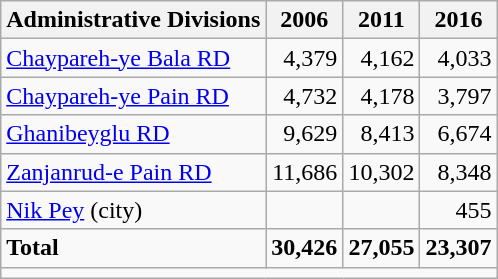<table class="wikitable">
<tr>
<th>Administrative Divisions</th>
<th>2006</th>
<th>2011</th>
<th>2016</th>
</tr>
<tr>
<td><a href='#'>Chaypareh-ye Bala RD</a></td>
<td style="text-align: right;">4,379</td>
<td style="text-align: right;">4,162</td>
<td style="text-align: right;">4,033</td>
</tr>
<tr>
<td><a href='#'>Chaypareh-ye Pain RD</a></td>
<td style="text-align: right;">4,732</td>
<td style="text-align: right;">4,178</td>
<td style="text-align: right;">3,797</td>
</tr>
<tr>
<td><a href='#'>Ghanibeyglu RD</a></td>
<td style="text-align: right;">9,629</td>
<td style="text-align: right;">8,413</td>
<td style="text-align: right;">6,674</td>
</tr>
<tr>
<td><a href='#'>Zanjanrud-e Pain RD</a></td>
<td style="text-align: right;">11,686</td>
<td style="text-align: right;">10,302</td>
<td style="text-align: right;">8,348</td>
</tr>
<tr>
<td><a href='#'>Nik Pey</a> (city)</td>
<td style="text-align: right;"></td>
<td style="text-align: right;"></td>
<td style="text-align: right;">455</td>
</tr>
<tr>
<td><strong>Total</strong></td>
<td style="text-align: right;"><strong>30,426</strong></td>
<td style="text-align: right;"><strong>27,055</strong></td>
<td style="text-align: right;"><strong>23,307</strong></td>
</tr>
<tr>
<td colspan=4></td>
</tr>
</table>
